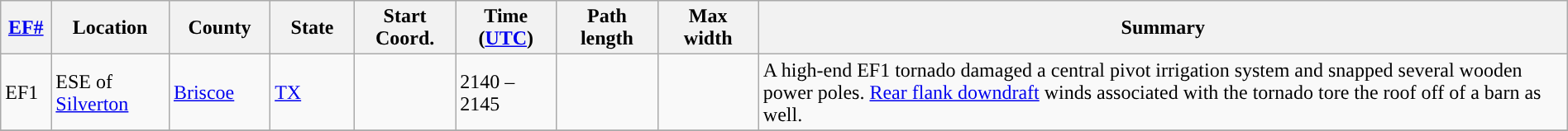<table class="wikitable sortable" style="width:100%;">
<tr>
<th scope="col"  style="width:3%; text-align:center;"><a href='#'>EF#</a></th>
<th scope="col"  style="width:7%; text-align:center;" class="unsortable">Location</th>
<th scope="col"  style="width:6%; text-align:center;" class="unsortable">County</th>
<th scope="col"  style="width:5%; text-align:center;">State</th>
<th scope="col"  style="width:6%; text-align:center;">Start Coord.</th>
<th scope="col"  style="width:6%; text-align:center;">Time (<a href='#'>UTC</a>)</th>
<th scope="col"  style="width:6%; text-align:center;">Path length</th>
<th scope="col"  style="width:6%; text-align:center;">Max width</th>
<th scope="col" class="unsortable" style="width:48%; text-align:center;">Summary</th>
</tr>
<tr>
<td>EF1</td>
<td>ESE of <a href='#'>Silverton</a></td>
<td><a href='#'>Briscoe</a></td>
<td><a href='#'>TX</a></td>
<td></td>
<td>2140 – 2145</td>
<td></td>
<td></td>
<td>A high-end EF1 tornado damaged a central pivot irrigation system and snapped several wooden power poles. <a href='#'>Rear flank downdraft</a> winds associated with the tornado tore the roof off of a barn as well.</td>
</tr>
<tr>
</tr>
</table>
